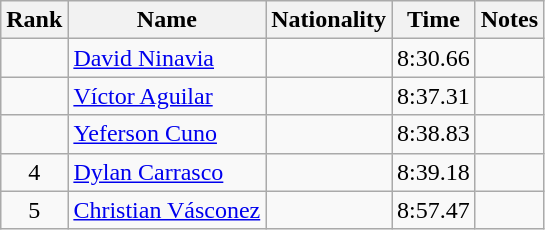<table class="wikitable sortable" style="text-align:center">
<tr>
<th>Rank</th>
<th>Name</th>
<th>Nationality</th>
<th>Time</th>
<th>Notes</th>
</tr>
<tr>
<td></td>
<td align=left><a href='#'>David Ninavia</a></td>
<td align=left></td>
<td>8:30.66</td>
<td></td>
</tr>
<tr>
<td></td>
<td align=left><a href='#'>Víctor Aguilar</a></td>
<td align=left></td>
<td>8:37.31</td>
<td></td>
</tr>
<tr>
<td></td>
<td align=left><a href='#'>Yeferson Cuno</a></td>
<td align=left></td>
<td>8:38.83</td>
<td></td>
</tr>
<tr>
<td>4</td>
<td align=left><a href='#'>Dylan Carrasco</a></td>
<td align=left></td>
<td>8:39.18</td>
<td></td>
</tr>
<tr>
<td>5</td>
<td align=left><a href='#'>Christian Vásconez</a></td>
<td align=left></td>
<td>8:57.47</td>
<td></td>
</tr>
</table>
